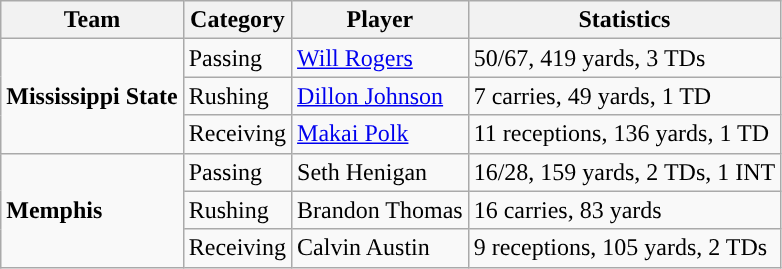<table class="wikitable" style="float: left;">
<tr>
<th>Team</th>
<th>Category</th>
<th>Player</th>
<th>Statistics</th>
</tr>
<tr>
<td rowspan=3><strong>Mississippi State</strong></td>
<td>Passing</td>
<td><a href='#'>Will Rogers</a></td>
<td>50/67, 419 yards, 3 TDs</td>
</tr>
<tr>
<td>Rushing</td>
<td><a href='#'>Dillon Johnson</a></td>
<td>7 carries, 49 yards, 1 TD</td>
</tr>
<tr>
<td>Receiving</td>
<td><a href='#'>Makai Polk</a></td>
<td>11 receptions, 136 yards, 1 TD</td>
</tr>
<tr>
<td rowspan=3><strong>Memphis</strong></td>
<td>Passing</td>
<td>Seth Henigan</td>
<td>16/28, 159 yards, 2 TDs, 1 INT</td>
</tr>
<tr>
<td>Rushing</td>
<td>Brandon Thomas</td>
<td>16 carries, 83 yards</td>
</tr>
<tr>
<td>Receiving</td>
<td>Calvin Austin</td>
<td>9 receptions, 105 yards, 2 TDs</td>
</tr>
</table>
